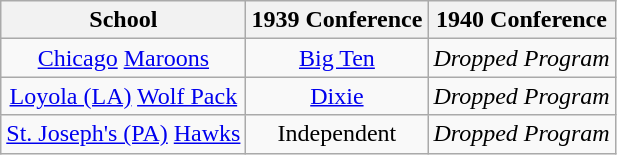<table class="wikitable sortable">
<tr>
<th>School</th>
<th>1939 Conference</th>
<th>1940 Conference</th>
</tr>
<tr style="text-align:center;">
<td><a href='#'>Chicago</a> <a href='#'>Maroons</a></td>
<td><a href='#'>Big Ten</a></td>
<td><em>Dropped Program</em></td>
</tr>
<tr style="text-align:center;">
<td><a href='#'>Loyola (LA)</a> <a href='#'>Wolf Pack</a></td>
<td><a href='#'>Dixie</a></td>
<td><em>Dropped Program</em></td>
</tr>
<tr style="text-align:center;">
<td><a href='#'>St. Joseph's (PA)</a> <a href='#'>Hawks</a></td>
<td>Independent</td>
<td><em>Dropped Program</em></td>
</tr>
</table>
